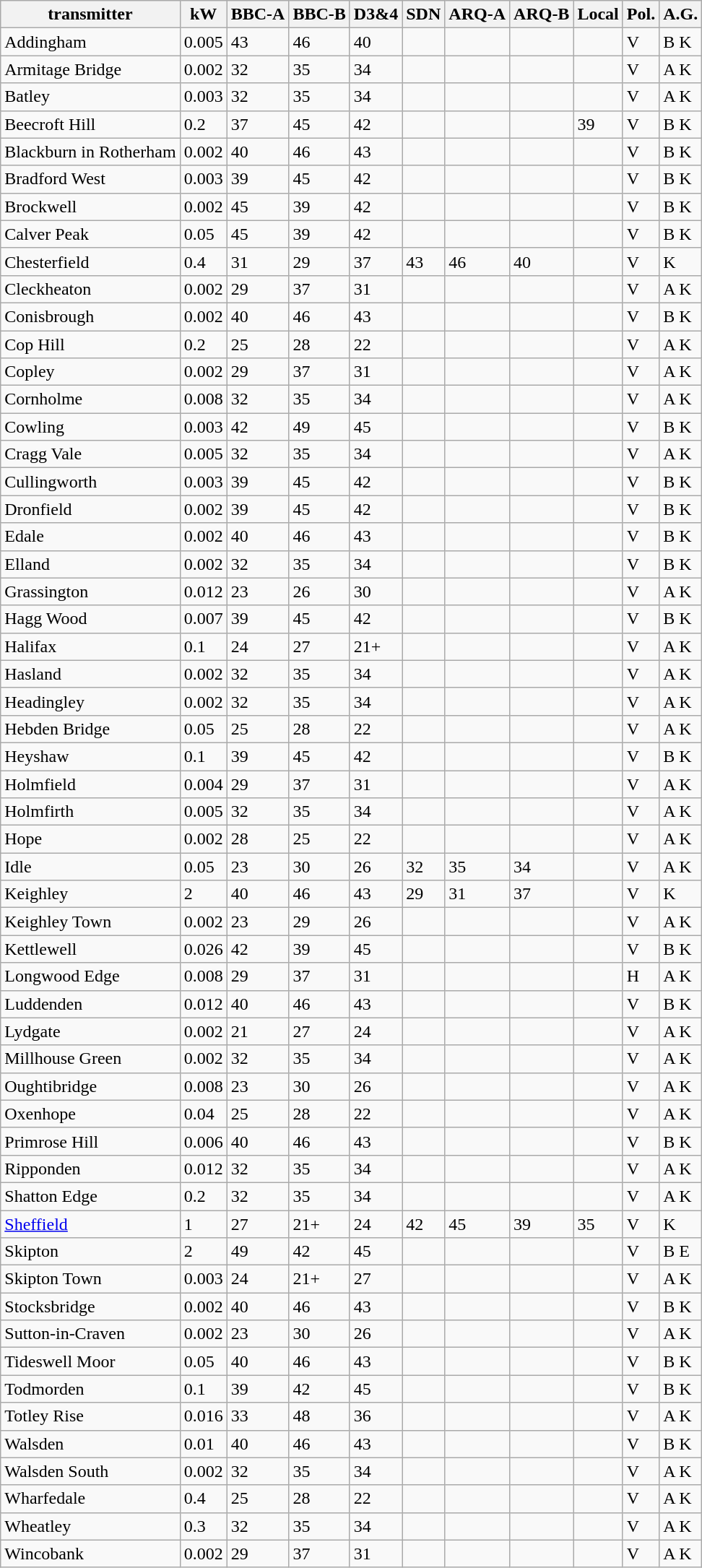<table class="wikitable sortable">
<tr>
<th>transmitter</th>
<th>kW</th>
<th>BBC-A</th>
<th>BBC-B</th>
<th>D3&4</th>
<th>SDN</th>
<th>ARQ-A</th>
<th>ARQ-B</th>
<th>Local</th>
<th><abbr>Pol.</abbr></th>
<th><abbr>A.G.</abbr></th>
</tr>
<tr>
<td>Addingham</td>
<td>0.005</td>
<td>43</td>
<td>46</td>
<td>40</td>
<td></td>
<td></td>
<td></td>
<td></td>
<td>V</td>
<td>B K</td>
</tr>
<tr>
<td>Armitage Bridge</td>
<td>0.002</td>
<td>32</td>
<td>35</td>
<td>34</td>
<td></td>
<td></td>
<td></td>
<td></td>
<td>V</td>
<td>A K</td>
</tr>
<tr>
<td>Batley</td>
<td>0.003</td>
<td>32</td>
<td>35</td>
<td>34</td>
<td></td>
<td></td>
<td></td>
<td></td>
<td>V</td>
<td>A K</td>
</tr>
<tr>
<td>Beecroft Hill</td>
<td>0.2</td>
<td>37</td>
<td>45</td>
<td>42</td>
<td></td>
<td></td>
<td></td>
<td>39</td>
<td>V</td>
<td>B K</td>
</tr>
<tr>
<td>Blackburn in Rotherham</td>
<td>0.002</td>
<td>40</td>
<td>46</td>
<td>43</td>
<td></td>
<td></td>
<td></td>
<td></td>
<td>V</td>
<td>B K</td>
</tr>
<tr>
<td>Bradford West</td>
<td>0.003</td>
<td>39</td>
<td>45</td>
<td>42</td>
<td></td>
<td></td>
<td></td>
<td></td>
<td>V</td>
<td>B K</td>
</tr>
<tr>
<td>Brockwell</td>
<td>0.002</td>
<td>45</td>
<td>39</td>
<td>42</td>
<td></td>
<td></td>
<td></td>
<td></td>
<td>V</td>
<td>B K</td>
</tr>
<tr>
<td>Calver Peak</td>
<td>0.05</td>
<td>45</td>
<td>39</td>
<td>42</td>
<td></td>
<td></td>
<td></td>
<td></td>
<td>V</td>
<td>B K</td>
</tr>
<tr>
<td>Chesterfield</td>
<td>0.4</td>
<td>31</td>
<td>29</td>
<td>37</td>
<td>43</td>
<td>46</td>
<td>40</td>
<td></td>
<td>V</td>
<td>K</td>
</tr>
<tr>
<td>Cleckheaton</td>
<td>0.002</td>
<td>29</td>
<td>37</td>
<td>31</td>
<td></td>
<td></td>
<td></td>
<td></td>
<td>V</td>
<td>A K</td>
</tr>
<tr>
<td>Conisbrough</td>
<td>0.002</td>
<td>40</td>
<td>46</td>
<td>43</td>
<td></td>
<td></td>
<td></td>
<td></td>
<td>V</td>
<td>B K</td>
</tr>
<tr>
<td>Cop Hill</td>
<td>0.2</td>
<td>25</td>
<td>28</td>
<td>22</td>
<td></td>
<td></td>
<td></td>
<td></td>
<td>V</td>
<td>A K</td>
</tr>
<tr>
<td>Copley</td>
<td>0.002</td>
<td>29</td>
<td>37</td>
<td>31</td>
<td></td>
<td></td>
<td></td>
<td></td>
<td>V</td>
<td>A K</td>
</tr>
<tr>
<td>Cornholme</td>
<td>0.008</td>
<td>32</td>
<td>35</td>
<td>34</td>
<td></td>
<td></td>
<td></td>
<td></td>
<td>V</td>
<td>A K</td>
</tr>
<tr>
<td>Cowling</td>
<td>0.003</td>
<td>42</td>
<td>49</td>
<td>45</td>
<td></td>
<td></td>
<td></td>
<td></td>
<td>V</td>
<td>B K</td>
</tr>
<tr>
<td>Cragg Vale</td>
<td>0.005</td>
<td>32</td>
<td>35</td>
<td>34</td>
<td></td>
<td></td>
<td></td>
<td></td>
<td>V</td>
<td>A K</td>
</tr>
<tr>
<td>Cullingworth</td>
<td>0.003</td>
<td>39</td>
<td>45</td>
<td>42</td>
<td></td>
<td></td>
<td></td>
<td></td>
<td>V</td>
<td>B K</td>
</tr>
<tr>
<td>Dronfield</td>
<td>0.002</td>
<td>39</td>
<td>45</td>
<td>42</td>
<td></td>
<td></td>
<td></td>
<td></td>
<td>V</td>
<td>B K</td>
</tr>
<tr>
<td>Edale</td>
<td>0.002</td>
<td>40</td>
<td>46</td>
<td>43</td>
<td></td>
<td></td>
<td></td>
<td></td>
<td>V</td>
<td>B K</td>
</tr>
<tr>
<td>Elland</td>
<td>0.002</td>
<td>32</td>
<td>35</td>
<td>34</td>
<td></td>
<td></td>
<td></td>
<td></td>
<td>V</td>
<td>B K</td>
</tr>
<tr>
<td>Grassington</td>
<td>0.012</td>
<td>23</td>
<td>26</td>
<td>30</td>
<td></td>
<td></td>
<td></td>
<td></td>
<td>V</td>
<td>A K</td>
</tr>
<tr>
<td>Hagg Wood</td>
<td>0.007</td>
<td>39</td>
<td>45</td>
<td>42</td>
<td></td>
<td></td>
<td></td>
<td></td>
<td>V</td>
<td>B K</td>
</tr>
<tr>
<td>Halifax</td>
<td>0.1</td>
<td>24</td>
<td>27</td>
<td>21+</td>
<td></td>
<td></td>
<td></td>
<td></td>
<td>V</td>
<td>A K</td>
</tr>
<tr>
<td>Hasland</td>
<td>0.002</td>
<td>32</td>
<td>35</td>
<td>34</td>
<td></td>
<td></td>
<td></td>
<td></td>
<td>V</td>
<td>A K</td>
</tr>
<tr>
<td>Headingley</td>
<td>0.002</td>
<td>32</td>
<td>35</td>
<td>34</td>
<td></td>
<td></td>
<td></td>
<td></td>
<td>V</td>
<td>A K</td>
</tr>
<tr>
<td>Hebden Bridge</td>
<td>0.05</td>
<td>25</td>
<td>28</td>
<td>22</td>
<td></td>
<td></td>
<td></td>
<td></td>
<td>V</td>
<td>A K</td>
</tr>
<tr>
<td>Heyshaw</td>
<td>0.1</td>
<td>39</td>
<td>45</td>
<td>42</td>
<td></td>
<td></td>
<td></td>
<td></td>
<td>V</td>
<td>B K</td>
</tr>
<tr>
<td>Holmfield</td>
<td>0.004</td>
<td>29</td>
<td>37</td>
<td>31</td>
<td></td>
<td></td>
<td></td>
<td></td>
<td>V</td>
<td>A K</td>
</tr>
<tr>
<td>Holmfirth</td>
<td>0.005</td>
<td>32</td>
<td>35</td>
<td>34</td>
<td></td>
<td></td>
<td></td>
<td></td>
<td>V</td>
<td>A K</td>
</tr>
<tr>
<td>Hope</td>
<td>0.002</td>
<td>28</td>
<td>25</td>
<td>22</td>
<td></td>
<td></td>
<td></td>
<td></td>
<td>V</td>
<td>A K</td>
</tr>
<tr>
<td>Idle</td>
<td>0.05</td>
<td>23</td>
<td>30</td>
<td>26</td>
<td>32</td>
<td>35</td>
<td>34</td>
<td></td>
<td>V</td>
<td>A K</td>
</tr>
<tr>
<td>Keighley</td>
<td>2</td>
<td>40</td>
<td>46</td>
<td>43</td>
<td>29</td>
<td>31</td>
<td>37</td>
<td></td>
<td>V</td>
<td>K</td>
</tr>
<tr>
<td>Keighley Town</td>
<td>0.002</td>
<td>23</td>
<td>29</td>
<td>26</td>
<td></td>
<td></td>
<td></td>
<td></td>
<td>V</td>
<td>A K</td>
</tr>
<tr>
<td>Kettlewell</td>
<td>0.026</td>
<td>42</td>
<td>39</td>
<td>45</td>
<td></td>
<td></td>
<td></td>
<td></td>
<td>V</td>
<td>B K</td>
</tr>
<tr>
<td>Longwood Edge</td>
<td>0.008</td>
<td>29</td>
<td>37</td>
<td>31</td>
<td></td>
<td></td>
<td></td>
<td></td>
<td>H</td>
<td>A K</td>
</tr>
<tr>
<td>Luddenden</td>
<td>0.012</td>
<td>40</td>
<td>46</td>
<td>43</td>
<td></td>
<td></td>
<td></td>
<td></td>
<td>V</td>
<td>B K</td>
</tr>
<tr>
<td>Lydgate</td>
<td>0.002</td>
<td>21</td>
<td>27</td>
<td>24</td>
<td></td>
<td></td>
<td></td>
<td></td>
<td>V</td>
<td>A K</td>
</tr>
<tr>
<td>Millhouse Green</td>
<td>0.002</td>
<td>32</td>
<td>35</td>
<td>34</td>
<td></td>
<td></td>
<td></td>
<td></td>
<td>V</td>
<td>A K</td>
</tr>
<tr>
<td>Oughtibridge</td>
<td>0.008</td>
<td>23</td>
<td>30</td>
<td>26</td>
<td></td>
<td></td>
<td></td>
<td></td>
<td>V</td>
<td>A K</td>
</tr>
<tr>
<td>Oxenhope</td>
<td>0.04</td>
<td>25</td>
<td>28</td>
<td>22</td>
<td></td>
<td></td>
<td></td>
<td></td>
<td>V</td>
<td>A K</td>
</tr>
<tr>
<td>Primrose Hill</td>
<td>0.006</td>
<td>40</td>
<td>46</td>
<td>43</td>
<td></td>
<td></td>
<td></td>
<td></td>
<td>V</td>
<td>B K</td>
</tr>
<tr>
<td>Ripponden</td>
<td>0.012</td>
<td>32</td>
<td>35</td>
<td>34</td>
<td></td>
<td></td>
<td></td>
<td></td>
<td>V</td>
<td>A K</td>
</tr>
<tr>
<td>Shatton Edge</td>
<td>0.2</td>
<td>32</td>
<td>35</td>
<td>34</td>
<td></td>
<td></td>
<td></td>
<td></td>
<td>V</td>
<td>A K</td>
</tr>
<tr>
<td><a href='#'>Sheffield</a></td>
<td>1</td>
<td>27</td>
<td>21+</td>
<td>24</td>
<td>42</td>
<td>45</td>
<td>39</td>
<td>35</td>
<td>V</td>
<td>K</td>
</tr>
<tr>
<td>Skipton</td>
<td>2</td>
<td>49</td>
<td>42</td>
<td>45</td>
<td></td>
<td></td>
<td></td>
<td></td>
<td>V</td>
<td>B E</td>
</tr>
<tr>
<td>Skipton Town</td>
<td>0.003</td>
<td>24</td>
<td>21+</td>
<td>27</td>
<td></td>
<td></td>
<td></td>
<td></td>
<td>V</td>
<td>A K</td>
</tr>
<tr>
<td>Stocksbridge</td>
<td>0.002</td>
<td>40</td>
<td>46</td>
<td>43</td>
<td></td>
<td></td>
<td></td>
<td></td>
<td>V</td>
<td>B K</td>
</tr>
<tr>
<td>Sutton-in-Craven</td>
<td>0.002</td>
<td>23</td>
<td>30</td>
<td>26</td>
<td></td>
<td></td>
<td></td>
<td></td>
<td>V</td>
<td>A K</td>
</tr>
<tr>
<td>Tideswell Moor</td>
<td>0.05</td>
<td>40</td>
<td>46</td>
<td>43</td>
<td></td>
<td></td>
<td></td>
<td></td>
<td>V</td>
<td>B K</td>
</tr>
<tr>
<td>Todmorden</td>
<td>0.1</td>
<td>39</td>
<td>42</td>
<td>45</td>
<td></td>
<td></td>
<td></td>
<td></td>
<td>V</td>
<td>B K</td>
</tr>
<tr>
<td>Totley Rise</td>
<td>0.016</td>
<td>33</td>
<td>48</td>
<td>36</td>
<td></td>
<td></td>
<td></td>
<td></td>
<td>V</td>
<td>A K</td>
</tr>
<tr>
<td>Walsden</td>
<td>0.01</td>
<td>40</td>
<td>46</td>
<td>43</td>
<td></td>
<td></td>
<td></td>
<td></td>
<td>V</td>
<td>B K</td>
</tr>
<tr>
<td>Walsden South</td>
<td>0.002</td>
<td>32</td>
<td>35</td>
<td>34</td>
<td></td>
<td></td>
<td></td>
<td></td>
<td>V</td>
<td>A K</td>
</tr>
<tr>
<td>Wharfedale</td>
<td>0.4</td>
<td>25</td>
<td>28</td>
<td>22</td>
<td></td>
<td></td>
<td></td>
<td></td>
<td>V</td>
<td>A K</td>
</tr>
<tr>
<td>Wheatley</td>
<td>0.3</td>
<td>32</td>
<td>35</td>
<td>34</td>
<td></td>
<td></td>
<td></td>
<td></td>
<td>V</td>
<td>A K</td>
</tr>
<tr>
<td>Wincobank</td>
<td>0.002</td>
<td>29</td>
<td>37</td>
<td>31</td>
<td></td>
<td></td>
<td></td>
<td></td>
<td>V</td>
<td>A K</td>
</tr>
</table>
